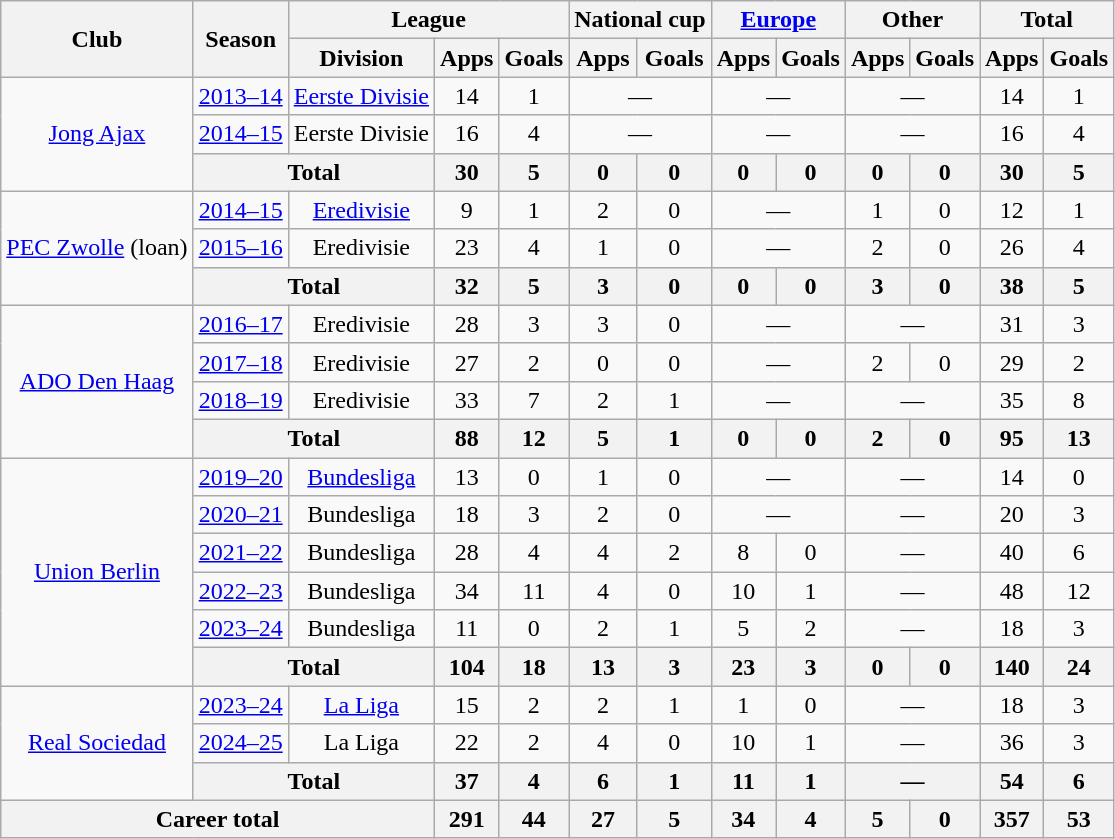<table class="wikitable" style="text-align: center;">
<tr>
<th rowspan="2">Club</th>
<th rowspan="2">Season</th>
<th colspan="3">League</th>
<th colspan="2">National cup</th>
<th colspan="2"><a href='#'>Europe</a></th>
<th colspan="2">Other</th>
<th colspan="2">Total</th>
</tr>
<tr>
<th>Division</th>
<th>Apps</th>
<th>Goals</th>
<th>Apps</th>
<th>Goals</th>
<th>Apps</th>
<th>Goals</th>
<th>Apps</th>
<th>Goals</th>
<th>Apps</th>
<th>Goals</th>
</tr>
<tr>
<td rowspan="3"><a href='#'>Jong Ajax</a></td>
<td><a href='#'>2013–14</a></td>
<td><a href='#'>Eerste Divisie</a></td>
<td>14</td>
<td>1</td>
<td colspan="2">—</td>
<td colspan="2">—</td>
<td colspan="2">—</td>
<td>14</td>
<td>1</td>
</tr>
<tr>
<td><a href='#'>2014–15</a></td>
<td>Eerste Divisie</td>
<td>16</td>
<td>4</td>
<td colspan="2">—</td>
<td colspan="2">—</td>
<td colspan="2">—</td>
<td>16</td>
<td>4</td>
</tr>
<tr>
<th colspan="2">Total</th>
<th>30</th>
<th>5</th>
<th>0</th>
<th>0</th>
<th>0</th>
<th>0</th>
<th>0</th>
<th>0</th>
<th>30</th>
<th>5</th>
</tr>
<tr>
<td rowspan="3"><a href='#'>PEC Zwolle</a> (loan)</td>
<td><a href='#'>2014–15</a></td>
<td><a href='#'>Eredivisie</a></td>
<td>9</td>
<td>1</td>
<td>2</td>
<td>0</td>
<td colspan="2">—</td>
<td>1</td>
<td>0</td>
<td>12</td>
<td>1</td>
</tr>
<tr>
<td><a href='#'>2015–16</a></td>
<td>Eredivisie</td>
<td>23</td>
<td>4</td>
<td>1</td>
<td>0</td>
<td colspan="2">—</td>
<td>2</td>
<td>0</td>
<td>26</td>
<td>4</td>
</tr>
<tr>
<th colspan="2">Total</th>
<th>32</th>
<th>5</th>
<th>3</th>
<th>0</th>
<th>0</th>
<th>0</th>
<th>3</th>
<th>0</th>
<th>38</th>
<th>5</th>
</tr>
<tr>
<td rowspan="4"><a href='#'>ADO Den Haag</a></td>
<td><a href='#'>2016–17</a></td>
<td>Eredivisie</td>
<td>28</td>
<td>3</td>
<td>3</td>
<td>0</td>
<td colspan="2">—</td>
<td colspan="2">—</td>
<td>31</td>
<td>3</td>
</tr>
<tr>
<td><a href='#'>2017–18</a></td>
<td>Eredivisie</td>
<td>27</td>
<td>2</td>
<td>0</td>
<td>0</td>
<td colspan="2">—</td>
<td>2</td>
<td>0</td>
<td>29</td>
<td>2</td>
</tr>
<tr>
<td><a href='#'>2018–19</a></td>
<td>Eredivisie</td>
<td>33</td>
<td>7</td>
<td>2</td>
<td>1</td>
<td colspan="2">—</td>
<td colspan="2">—</td>
<td>35</td>
<td>8</td>
</tr>
<tr>
<th colspan="2">Total</th>
<th>88</th>
<th>12</th>
<th>5</th>
<th>1</th>
<th>0</th>
<th>0</th>
<th>2</th>
<th>0</th>
<th>95</th>
<th>13</th>
</tr>
<tr>
<td rowspan="6"><a href='#'>Union Berlin</a></td>
<td><a href='#'>2019–20</a></td>
<td><a href='#'>Bundesliga</a></td>
<td>13</td>
<td>0</td>
<td>1</td>
<td>0</td>
<td colspan="2">—</td>
<td colspan="2">—</td>
<td>14</td>
<td>0</td>
</tr>
<tr>
<td><a href='#'>2020–21</a></td>
<td>Bundesliga</td>
<td>18</td>
<td>3</td>
<td>2</td>
<td>0</td>
<td colspan="2">—</td>
<td colspan="2">—</td>
<td>20</td>
<td>3</td>
</tr>
<tr>
<td><a href='#'>2021–22</a></td>
<td>Bundesliga</td>
<td>28</td>
<td>4</td>
<td>4</td>
<td>2</td>
<td>8</td>
<td>0</td>
<td colspan="2">—</td>
<td>40</td>
<td>6</td>
</tr>
<tr>
<td><a href='#'>2022–23</a></td>
<td>Bundesliga</td>
<td>34</td>
<td>11</td>
<td>4</td>
<td>0</td>
<td>10</td>
<td>1</td>
<td colspan="2">—</td>
<td>48</td>
<td>12</td>
</tr>
<tr>
<td><a href='#'>2023–24</a></td>
<td>Bundesliga</td>
<td>11</td>
<td>0</td>
<td>2</td>
<td>1</td>
<td>5</td>
<td>2</td>
<td colspan="2">—</td>
<td>18</td>
<td>3</td>
</tr>
<tr>
<th colspan="2">Total</th>
<th>104</th>
<th>18</th>
<th>13</th>
<th>3</th>
<th>23</th>
<th>3</th>
<th>0</th>
<th>0</th>
<th>140</th>
<th>24</th>
</tr>
<tr>
<td rowspan="3"><a href='#'>Real Sociedad</a></td>
<td><a href='#'>2023–24</a></td>
<td><a href='#'>La Liga</a></td>
<td>15</td>
<td>2</td>
<td>2</td>
<td>1</td>
<td>1</td>
<td>0</td>
<td colspan="2">—</td>
<td>18</td>
<td>3</td>
</tr>
<tr>
<td><a href='#'>2024–25</a></td>
<td>La Liga</td>
<td>22</td>
<td>2</td>
<td>4</td>
<td>0</td>
<td>10</td>
<td>1</td>
<td colspan="2">—</td>
<td>36</td>
<td>3</td>
</tr>
<tr>
<th colspan="2">Total</th>
<th>37</th>
<th>4</th>
<th>6</th>
<th>1</th>
<th>11</th>
<th>1</th>
<th colspan="2">—</th>
<th>54</th>
<th>6</th>
</tr>
<tr>
<th colspan="3">Career total</th>
<th>291</th>
<th>44</th>
<th>27</th>
<th>5</th>
<th>34</th>
<th>4</th>
<th>5</th>
<th>0</th>
<th>357</th>
<th>53</th>
</tr>
</table>
